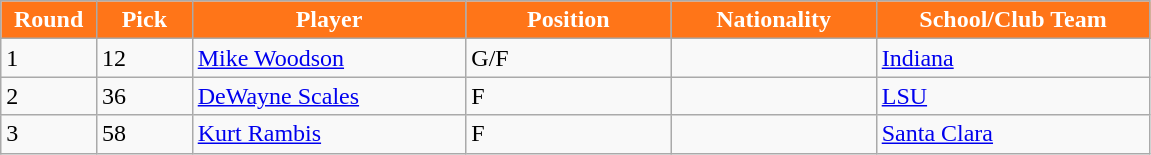<table class="wikitable sortable sortable">
<tr>
<th style="background:#FF7518;color:#FFFFFF;" width="7%">Round</th>
<th style="background:#FF7518;color:#FFFFFF;" width="7%">Pick</th>
<th style="background:#FF7518;color:#FFFFFF;" width="20%">Player</th>
<th style="background:#FF7518;color:#FFFFFF;" width="15%">Position</th>
<th style="background:#FF7518;color:#FFFFFF;" width="15%">Nationality</th>
<th style="background:#FF7518;color:#FFFFFF;" width="20%">School/Club Team</th>
</tr>
<tr>
<td>1</td>
<td>12</td>
<td><a href='#'>Mike Woodson</a></td>
<td>G/F</td>
<td></td>
<td><a href='#'>Indiana</a></td>
</tr>
<tr>
<td>2</td>
<td>36</td>
<td><a href='#'>DeWayne Scales</a></td>
<td>F</td>
<td></td>
<td><a href='#'>LSU</a></td>
</tr>
<tr>
<td>3</td>
<td>58</td>
<td><a href='#'>Kurt Rambis</a></td>
<td>F</td>
<td></td>
<td><a href='#'>Santa Clara</a></td>
</tr>
</table>
